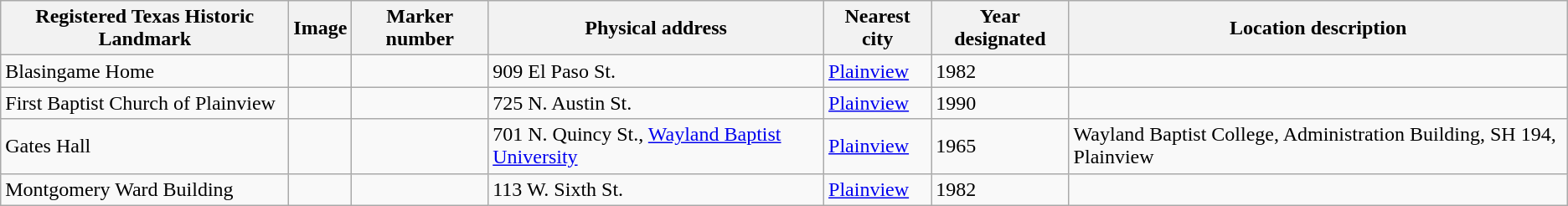<table class="wikitable sortable">
<tr>
<th>Registered Texas Historic Landmark</th>
<th>Image</th>
<th>Marker number</th>
<th>Physical address</th>
<th>Nearest city</th>
<th>Year designated</th>
<th>Location description</th>
</tr>
<tr>
<td>Blasingame Home</td>
<td></td>
<td></td>
<td>909 El Paso St.<br></td>
<td><a href='#'>Plainview</a></td>
<td>1982</td>
<td></td>
</tr>
<tr>
<td>First Baptist Church of Plainview</td>
<td></td>
<td></td>
<td>725 N. Austin St.<br></td>
<td><a href='#'>Plainview</a></td>
<td>1990</td>
<td></td>
</tr>
<tr>
<td>Gates Hall</td>
<td></td>
<td></td>
<td>701 N. Quincy St., <a href='#'>Wayland Baptist University</a><br></td>
<td><a href='#'>Plainview</a></td>
<td>1965</td>
<td>Wayland Baptist College, Administration Building, SH 194, Plainview</td>
</tr>
<tr>
<td>Montgomery Ward Building</td>
<td></td>
<td></td>
<td>113 W. Sixth St.<br></td>
<td><a href='#'>Plainview</a></td>
<td>1982</td>
<td></td>
</tr>
</table>
